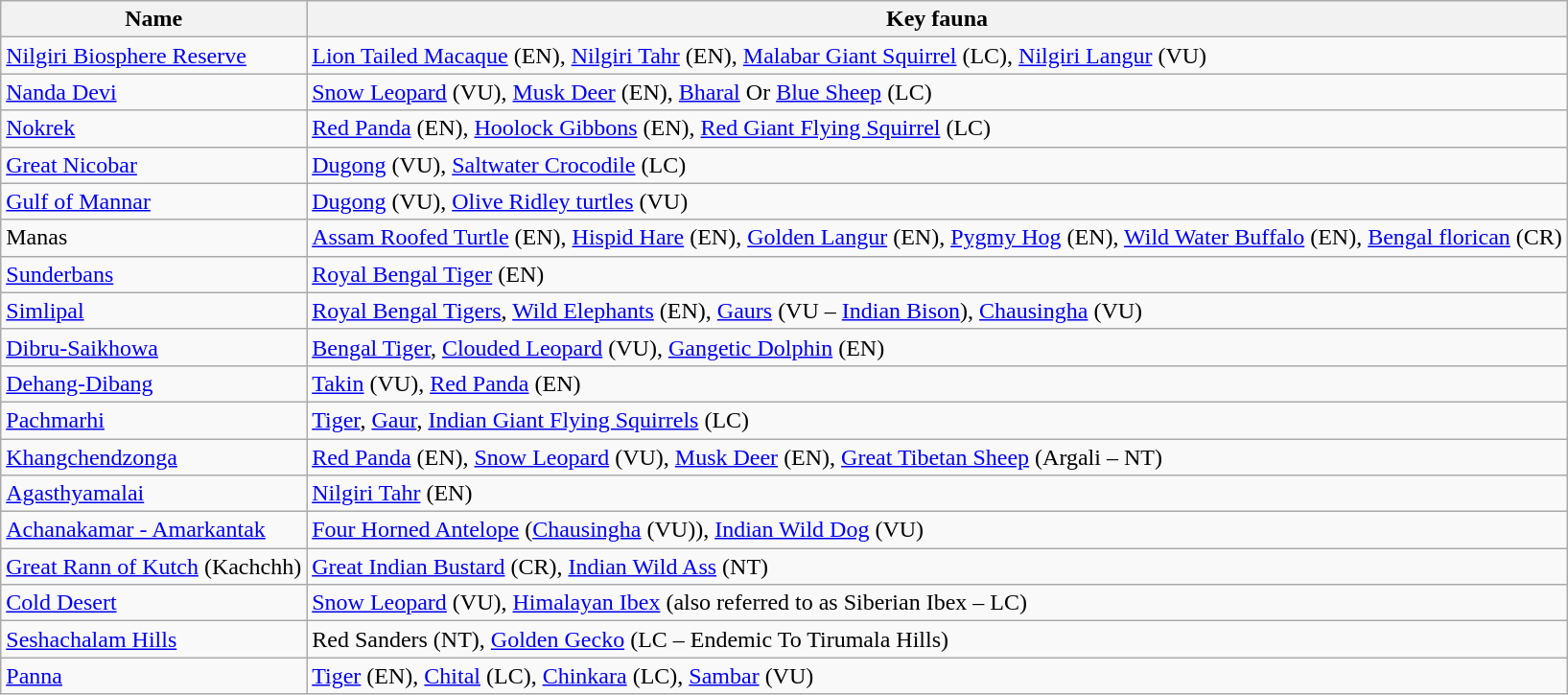<table class="wikitable" style="vertical-align:bottom;">
<tr style="font-weight:bold;">
<th>Name</th>
<th>Key fauna</th>
</tr>
<tr>
<td><a href='#'>Nilgiri Biosphere Reserve</a></td>
<td><a href='#'>Lion Tailed Macaque</a> (EN), <a href='#'>Nilgiri Tahr</a> (EN), <a href='#'>Malabar Giant Squirrel</a> (LC),   <a href='#'>Nilgiri Langur</a> (VU)</td>
</tr>
<tr>
<td><a href='#'>Nanda Devi</a></td>
<td><a href='#'>Snow Leopard</a> (VU), <a href='#'>Musk Deer</a> (EN), <a href='#'>Bharal</a> Or <a href='#'>Blue Sheep</a> (LC)</td>
</tr>
<tr>
<td><a href='#'>Nokrek</a></td>
<td><a href='#'>Red Panda</a> (EN), <a href='#'>Hoolock Gibbons</a> (EN), <a href='#'>Red Giant Flying Squirrel</a> (LC)</td>
</tr>
<tr>
<td><a href='#'>Great Nicobar</a></td>
<td><a href='#'>Dugong</a> (VU), <a href='#'>Saltwater Crocodile</a> (LC)</td>
</tr>
<tr>
<td><a href='#'>Gulf of Mannar</a></td>
<td><a href='#'>Dugong</a> (VU), <a href='#'>Olive Ridley turtles</a> (VU)</td>
</tr>
<tr>
<td>Manas</td>
<td><a href='#'>Assam Roofed Turtle</a> (EN), <a href='#'>Hispid Hare</a> (EN), <a href='#'>Golden Langur</a> (EN), <a href='#'>Pygmy Hog</a> (EN), <a href='#'>Wild Water Buffalo</a> (EN), <a href='#'>Bengal florican</a> (CR)</td>
</tr>
<tr>
<td><a href='#'>Sunderbans</a></td>
<td><a href='#'>Royal Bengal Tiger</a> (EN)</td>
</tr>
<tr>
<td><a href='#'>Simlipal</a></td>
<td><a href='#'>Royal Bengal Tigers</a>, <a href='#'>Wild Elephants</a> (EN), <a href='#'>Gaurs</a> (VU – <a href='#'>Indian Bison</a>),   <a href='#'>Chausingha</a> (VU)</td>
</tr>
<tr>
<td><a href='#'>Dibru-Saikhowa</a></td>
<td><a href='#'>Bengal Tiger</a>, <a href='#'>Clouded Leopard</a> (VU), <a href='#'>Gangetic Dolphin</a> (EN)</td>
</tr>
<tr>
<td><a href='#'>Dehang-Dibang</a></td>
<td><a href='#'>Takin</a> (VU), <a href='#'>Red Panda</a> (EN)</td>
</tr>
<tr>
<td><a href='#'>Pachmarhi</a></td>
<td><a href='#'>Tiger</a>, <a href='#'>Gaur</a>, <a href='#'>Indian Giant Flying Squirrels</a> (LC)</td>
</tr>
<tr>
<td><a href='#'>Khangchendzonga</a></td>
<td><a href='#'>Red Panda</a> (EN), <a href='#'>Snow Leopard</a> (VU), <a href='#'>Musk Deer</a> (EN), <a href='#'>Great Tibetan Sheep</a>   (Argali – NT)</td>
</tr>
<tr>
<td><a href='#'>Agasthyamalai</a></td>
<td><a href='#'>Nilgiri Tahr</a> (EN)</td>
</tr>
<tr>
<td><a href='#'>Achanakamar - Amarkantak</a></td>
<td><a href='#'>Four Horned Antelope</a> (<a href='#'>Chausingha</a> (VU)), <a href='#'>Indian Wild Dog</a> (VU)</td>
</tr>
<tr>
<td><a href='#'>Great Rann of Kutch</a> (Kachchh)</td>
<td><a href='#'>Great Indian Bustard</a> (CR), <a href='#'>Indian Wild Ass</a> (NT)</td>
</tr>
<tr>
<td><a href='#'>Cold Desert</a></td>
<td><a href='#'>Snow Leopard</a> (VU), <a href='#'>Himalayan Ibex</a> (also referred to as Siberian Ibex – LC)</td>
</tr>
<tr>
<td><a href='#'>Seshachalam Hills</a></td>
<td>Red Sanders (NT), <a href='#'>Golden Gecko</a> (LC – Endemic To Tirumala Hills)</td>
</tr>
<tr>
<td><a href='#'>Panna</a></td>
<td><a href='#'>Tiger</a> (EN), <a href='#'>Chital</a> (LC), <a href='#'>Chinkara</a> (LC), <a href='#'>Sambar</a> (VU)</td>
</tr>
</table>
